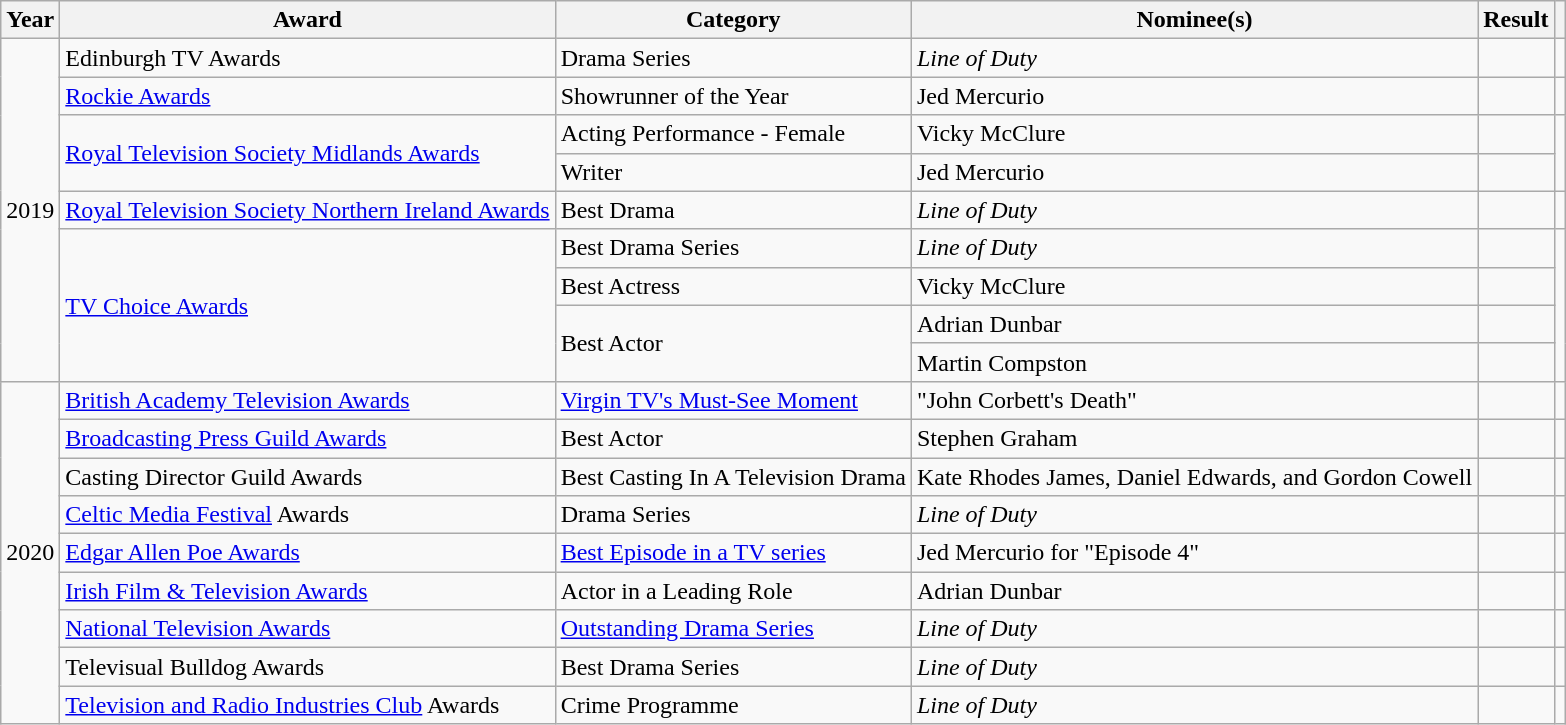<table class="wikitable">
<tr>
<th>Year</th>
<th>Award</th>
<th>Category</th>
<th>Nominee(s)</th>
<th>Result</th>
<th></th>
</tr>
<tr>
<td rowspan="9">2019</td>
<td>Edinburgh TV Awards</td>
<td>Drama Series</td>
<td><em>Line of Duty</em></td>
<td></td>
<td></td>
</tr>
<tr>
<td><a href='#'>Rockie Awards</a></td>
<td>Showrunner of the Year</td>
<td>Jed Mercurio</td>
<td></td>
<td></td>
</tr>
<tr>
<td rowspan="2"><a href='#'>Royal Television Society Midlands Awards</a></td>
<td>Acting Performance - Female</td>
<td>Vicky McClure</td>
<td></td>
<td rowspan="2"></td>
</tr>
<tr>
<td>Writer</td>
<td>Jed Mercurio</td>
<td></td>
</tr>
<tr>
<td><a href='#'>Royal Television Society Northern Ireland Awards</a></td>
<td>Best Drama</td>
<td><em>Line of Duty</em></td>
<td></td>
<td></td>
</tr>
<tr>
<td rowspan="4"><a href='#'>TV Choice Awards</a></td>
<td>Best Drama Series</td>
<td><em>Line of Duty</em></td>
<td></td>
<td rowspan="4"></td>
</tr>
<tr>
<td>Best Actress</td>
<td>Vicky McClure</td>
<td></td>
</tr>
<tr>
<td rowspan="2">Best Actor</td>
<td>Adrian Dunbar</td>
<td></td>
</tr>
<tr>
<td>Martin Compston</td>
<td></td>
</tr>
<tr>
<td rowspan="10">2020</td>
<td><a href='#'>British Academy Television Awards</a></td>
<td><a href='#'>Virgin TV's Must-See Moment</a></td>
<td>"John Corbett's Death"</td>
<td></td>
<td></td>
</tr>
<tr>
<td><a href='#'>Broadcasting Press Guild Awards</a></td>
<td>Best Actor</td>
<td>Stephen Graham</td>
<td></td>
<td></td>
</tr>
<tr>
<td>Casting Director Guild Awards</td>
<td>Best Casting In A Television Drama</td>
<td>Kate Rhodes James, Daniel Edwards, and Gordon Cowell</td>
<td></td>
<td></td>
</tr>
<tr>
<td><a href='#'>Celtic Media Festival</a> Awards</td>
<td>Drama Series</td>
<td><em>Line of Duty</em></td>
<td></td>
<td></td>
</tr>
<tr>
<td><a href='#'>Edgar Allen Poe Awards</a></td>
<td><a href='#'>Best Episode in a TV series</a></td>
<td>Jed Mercurio for "Episode 4"</td>
<td></td>
<td></td>
</tr>
<tr>
<td><a href='#'>Irish Film & Television Awards</a></td>
<td>Actor in a Leading Role</td>
<td>Adrian Dunbar</td>
<td></td>
<td></td>
</tr>
<tr>
<td><a href='#'>National Television Awards</a></td>
<td><a href='#'>Outstanding Drama Series</a></td>
<td><em>Line of Duty</em></td>
<td></td>
<td></td>
</tr>
<tr>
<td>Televisual Bulldog Awards</td>
<td>Best Drama Series</td>
<td><em>Line of Duty</em></td>
<td></td>
<td></td>
</tr>
<tr>
<td><a href='#'>Television and Radio Industries Club</a> Awards</td>
<td>Crime Programme</td>
<td><em>Line of Duty</em></td>
<td></td>
<td></td>
</tr>
</table>
